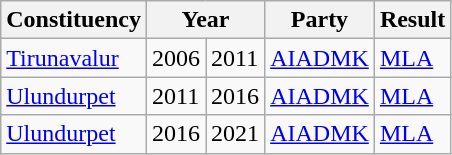<table class="wikitable">
<tr>
<th>Constituency</th>
<th colspan="2">Year</th>
<th>Party</th>
<th>Result</th>
</tr>
<tr>
<td><a href='#'>Tirunavalur</a></td>
<td>2006</td>
<td>2011</td>
<td><a href='#'>AIADMK</a></td>
<td><a href='#'>MLA</a></td>
</tr>
<tr>
<td><a href='#'>Ulundurpet</a></td>
<td>2011</td>
<td>2016</td>
<td><a href='#'>AIADMK</a></td>
<td><a href='#'>MLA</a></td>
</tr>
<tr>
<td><a href='#'>Ulundurpet</a></td>
<td>2016</td>
<td>2021</td>
<td><a href='#'>AIADMK</a></td>
<td><a href='#'>MLA</a></td>
</tr>
</table>
